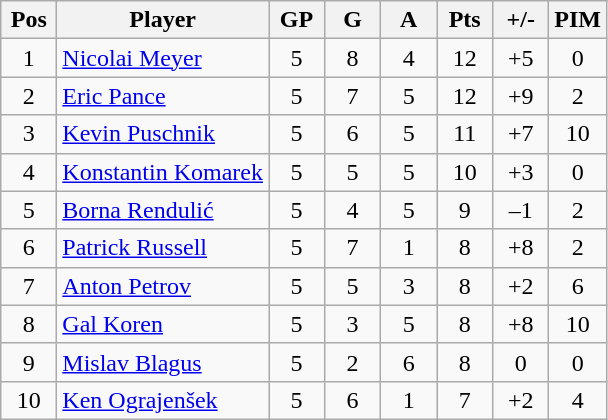<table class="wikitable sortable" style="text-align: center;">
<tr>
<th width=30>Pos</th>
<th>Player</th>
<th width=30>GP</th>
<th width=30>G</th>
<th width=30>A</th>
<th width=30>Pts</th>
<th width=30>+/-</th>
<th width=30>PIM</th>
</tr>
<tr>
<td>1</td>
<td align=left> <a href='#'>Nicolai Meyer</a></td>
<td>5</td>
<td>8</td>
<td>4</td>
<td>12</td>
<td>+5</td>
<td>0</td>
</tr>
<tr>
<td>2</td>
<td align=left> <a href='#'>Eric Pance</a></td>
<td>5</td>
<td>7</td>
<td>5</td>
<td>12</td>
<td>+9</td>
<td>2</td>
</tr>
<tr>
<td>3</td>
<td align=left> <a href='#'>Kevin Puschnik</a></td>
<td>5</td>
<td>6</td>
<td>5</td>
<td>11</td>
<td>+7</td>
<td>10</td>
</tr>
<tr>
<td>4</td>
<td align=left> <a href='#'>Konstantin Komarek</a></td>
<td>5</td>
<td>5</td>
<td>5</td>
<td>10</td>
<td>+3</td>
<td>0</td>
</tr>
<tr>
<td>5</td>
<td align=left> <a href='#'>Borna Rendulić</a></td>
<td>5</td>
<td>4</td>
<td>5</td>
<td>9</td>
<td>–1</td>
<td>2</td>
</tr>
<tr>
<td>6</td>
<td align=left> <a href='#'>Patrick Russell</a></td>
<td>5</td>
<td>7</td>
<td>1</td>
<td>8</td>
<td>+8</td>
<td>2</td>
</tr>
<tr>
<td>7</td>
<td align=left> <a href='#'>Anton Petrov</a></td>
<td>5</td>
<td>5</td>
<td>3</td>
<td>8</td>
<td>+2</td>
<td>6</td>
</tr>
<tr>
<td>8</td>
<td align=left> <a href='#'>Gal Koren</a></td>
<td>5</td>
<td>3</td>
<td>5</td>
<td>8</td>
<td>+8</td>
<td>10</td>
</tr>
<tr>
<td>9</td>
<td align=left> <a href='#'>Mislav Blagus</a></td>
<td>5</td>
<td>2</td>
<td>6</td>
<td>8</td>
<td>0</td>
<td>0</td>
</tr>
<tr>
<td>10</td>
<td align=left> <a href='#'>Ken Ograjenšek</a></td>
<td>5</td>
<td>6</td>
<td>1</td>
<td>7</td>
<td>+2</td>
<td>4</td>
</tr>
</table>
